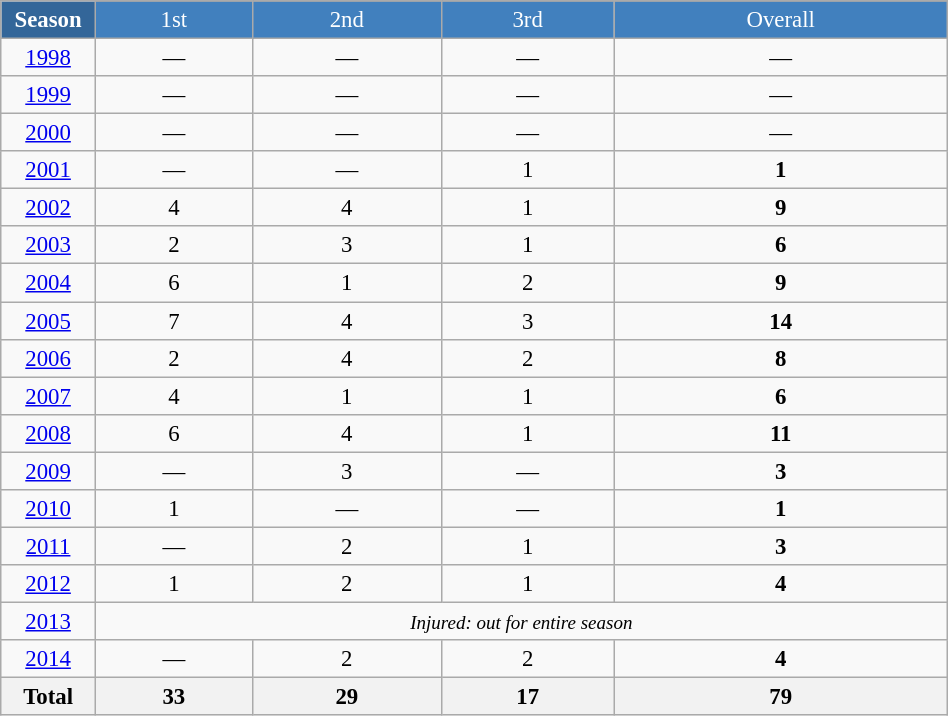<table class="wikitable"  style="font-size:95%; text-align:center; border:gray solid 1px; border-collapse:collapse;" width="50%">
<tr style="background:#369; color:white;">
<td rowspan="2" style="width:10%;"><strong>Season</strong></td>
</tr>
<tr style="background:#4180be; color:white;">
<td>1st</td>
<td>2nd</td>
<td>3rd</td>
<td>Overall</td>
</tr>
<tr>
<td><a href='#'>1998</a></td>
<td>—</td>
<td>—</td>
<td>—</td>
<td>—</td>
</tr>
<tr>
<td><a href='#'>1999</a></td>
<td>—</td>
<td>—</td>
<td>—</td>
<td>—</td>
</tr>
<tr>
<td><a href='#'>2000</a></td>
<td>—</td>
<td>—</td>
<td>—</td>
<td>—</td>
</tr>
<tr>
<td><a href='#'>2001</a></td>
<td>—</td>
<td>—</td>
<td>1</td>
<td><strong>1</strong></td>
</tr>
<tr>
<td><a href='#'>2002</a></td>
<td>4</td>
<td>4</td>
<td>1</td>
<td><strong>9</strong></td>
</tr>
<tr>
<td><a href='#'>2003</a></td>
<td>2</td>
<td>3</td>
<td>1</td>
<td><strong>6</strong></td>
</tr>
<tr>
<td><a href='#'>2004</a></td>
<td>6</td>
<td>1</td>
<td>2</td>
<td><strong>9</strong></td>
</tr>
<tr>
<td><a href='#'>2005</a></td>
<td>7</td>
<td>4</td>
<td>3</td>
<td><strong>14</strong></td>
</tr>
<tr>
<td><a href='#'>2006</a></td>
<td>2</td>
<td>4</td>
<td>2</td>
<td><strong>8</strong></td>
</tr>
<tr>
<td><a href='#'>2007</a></td>
<td>4</td>
<td>1</td>
<td>1</td>
<td><strong>6</strong></td>
</tr>
<tr>
<td><a href='#'>2008</a></td>
<td>6</td>
<td>4</td>
<td>1</td>
<td><strong>11</strong></td>
</tr>
<tr>
<td><a href='#'>2009</a></td>
<td>—</td>
<td>3</td>
<td>—</td>
<td><strong>3</strong></td>
</tr>
<tr>
<td><a href='#'>2010</a></td>
<td>1</td>
<td>—</td>
<td>—</td>
<td><strong>1</strong></td>
</tr>
<tr>
<td><a href='#'>2011</a></td>
<td>—</td>
<td>2</td>
<td>1</td>
<td><strong>3</strong></td>
</tr>
<tr>
<td><a href='#'>2012</a></td>
<td>1</td>
<td>2</td>
<td>1</td>
<td><strong>4</strong></td>
</tr>
<tr>
<td><a href='#'>2013</a></td>
<td style="text-align:center;" colspan="4"><small><em>Injured: out for entire season</em></small></td>
</tr>
<tr>
<td><a href='#'>2014</a></td>
<td>—</td>
<td>2</td>
<td>2</td>
<td><strong>4</strong></td>
</tr>
<tr>
<th><strong>Total</strong></th>
<th>33</th>
<th>29</th>
<th>17</th>
<th><strong>79</strong></th>
</tr>
</table>
